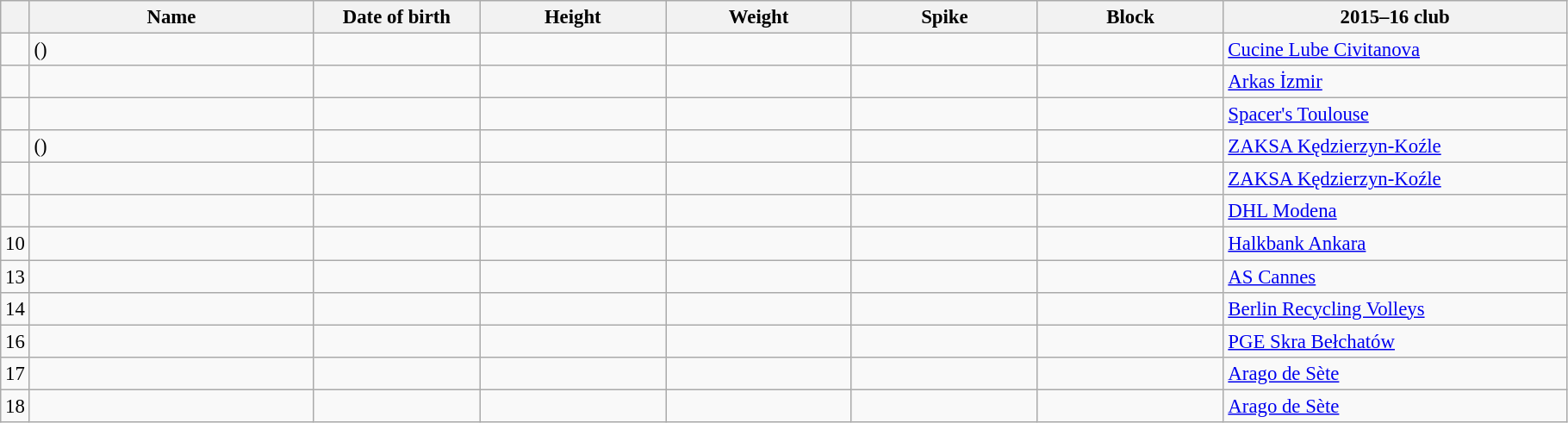<table class="wikitable sortable" style="font-size:95%; text-align:center;">
<tr>
<th></th>
<th style="width:14em">Name</th>
<th style="width:8em">Date of birth</th>
<th style="width:9em">Height</th>
<th style="width:9em">Weight</th>
<th style="width:9em">Spike</th>
<th style="width:9em">Block</th>
<th style="width:17em">2015–16 club</th>
</tr>
<tr>
<td></td>
<td style="text-align:left;"> ()</td>
<td style="text-align:right;"></td>
<td></td>
<td></td>
<td></td>
<td></td>
<td style="text-align:left;"> <a href='#'>Cucine Lube Civitanova</a></td>
</tr>
<tr>
<td></td>
<td style="text-align:left;"></td>
<td style="text-align:right;"></td>
<td></td>
<td></td>
<td></td>
<td></td>
<td style="text-align:left;"> <a href='#'>Arkas İzmir</a></td>
</tr>
<tr>
<td></td>
<td style="text-align:left;"></td>
<td style="text-align:right;"></td>
<td></td>
<td></td>
<td></td>
<td></td>
<td style="text-align:left;"> <a href='#'>Spacer's Toulouse</a></td>
</tr>
<tr>
<td></td>
<td style="text-align:left;"> ()</td>
<td style="text-align:right;"></td>
<td></td>
<td></td>
<td></td>
<td></td>
<td style="text-align:left;"> <a href='#'>ZAKSA Kędzierzyn-Koźle</a></td>
</tr>
<tr>
<td></td>
<td style="text-align:left;"></td>
<td style="text-align:right;"></td>
<td></td>
<td></td>
<td></td>
<td></td>
<td style="text-align:left;"> <a href='#'>ZAKSA Kędzierzyn-Koźle</a></td>
</tr>
<tr>
<td></td>
<td style="text-align:left;"></td>
<td style="text-align:right;"></td>
<td></td>
<td></td>
<td></td>
<td></td>
<td style="text-align:left;"> <a href='#'>DHL Modena</a></td>
</tr>
<tr>
<td>10</td>
<td style="text-align:left;"></td>
<td style="text-align:right;"></td>
<td></td>
<td></td>
<td></td>
<td></td>
<td style="text-align:left;"> <a href='#'>Halkbank Ankara</a></td>
</tr>
<tr>
<td>13</td>
<td style="text-align:left;"></td>
<td style="text-align:right;"></td>
<td></td>
<td></td>
<td></td>
<td></td>
<td style="text-align:left;"> <a href='#'>AS Cannes</a></td>
</tr>
<tr>
<td>14</td>
<td style="text-align:left;"></td>
<td style="text-align:right;"></td>
<td></td>
<td></td>
<td></td>
<td></td>
<td style="text-align:left;"> <a href='#'>Berlin Recycling Volleys</a></td>
</tr>
<tr>
<td>16</td>
<td style="text-align:left;"></td>
<td style="text-align:right;"></td>
<td></td>
<td></td>
<td></td>
<td></td>
<td style="text-align:left;"> <a href='#'>PGE Skra Bełchatów</a></td>
</tr>
<tr>
<td>17</td>
<td style="text-align:left;"></td>
<td style="text-align:right;"></td>
<td></td>
<td></td>
<td></td>
<td></td>
<td style="text-align:left;"> <a href='#'>Arago de Sète</a></td>
</tr>
<tr>
<td>18</td>
<td style="text-align:left;"></td>
<td style="text-align:right;"></td>
<td></td>
<td></td>
<td></td>
<td></td>
<td style="text-align:left;"> <a href='#'>Arago de Sète</a></td>
</tr>
</table>
